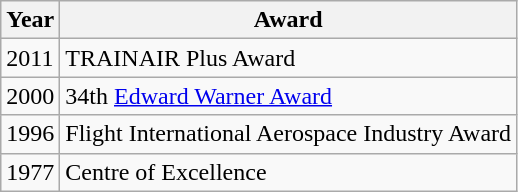<table class="wikitable">
<tr>
<th>Year</th>
<th>Award</th>
</tr>
<tr>
<td>2011</td>
<td>TRAINAIR Plus Award</td>
</tr>
<tr>
<td>2000</td>
<td>34th <a href='#'>Edward Warner Award</a></td>
</tr>
<tr>
<td>1996</td>
<td>Flight International Aerospace Industry Award</td>
</tr>
<tr>
<td>1977</td>
<td>Centre of Excellence</td>
</tr>
</table>
